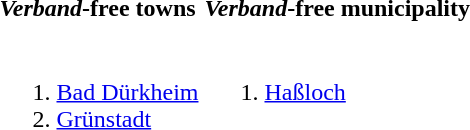<table>
<tr ---->
<th><em>Verband</em>-free towns</th>
<th><em>Verband</em>-free municipality</th>
</tr>
<tr>
<td><br><ol><li><a href='#'>Bad Dürkheim</a></li><li><a href='#'>Grünstadt</a></li></ol></td>
<td valign=top><br><ol><li><a href='#'>Haßloch</a></li></ol></td>
</tr>
</table>
